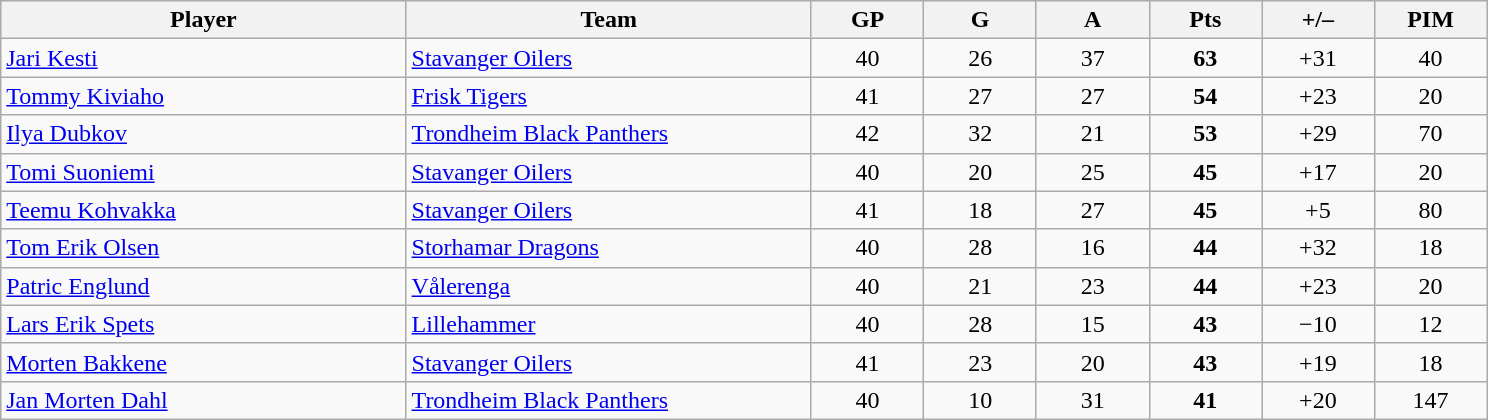<table class="wikitable sortable" style="text-align:center">
<tr>
<th width="18%">Player</th>
<th width="18%">Team</th>
<th width="5%">GP</th>
<th width="5%">G</th>
<th width="5%">A</th>
<th width="5%">Pts</th>
<th width="5%">+/–</th>
<th width="5%">PIM</th>
</tr>
<tr>
<td align=left> <a href='#'>Jari Kesti</a></td>
<td align=left><a href='#'>Stavanger Oilers</a></td>
<td>40</td>
<td>26</td>
<td>37</td>
<td><strong>63</strong></td>
<td>+31</td>
<td>40</td>
</tr>
<tr>
<td align=left> <a href='#'>Tommy Kiviaho</a></td>
<td align=left><a href='#'>Frisk Tigers</a></td>
<td>41</td>
<td>27</td>
<td>27</td>
<td><strong>54</strong></td>
<td>+23</td>
<td>20</td>
</tr>
<tr>
<td align=left> <a href='#'>Ilya Dubkov</a></td>
<td align=left><a href='#'>Trondheim Black Panthers</a></td>
<td>42</td>
<td>32</td>
<td>21</td>
<td><strong>53</strong></td>
<td>+29</td>
<td>70</td>
</tr>
<tr>
<td align=left> <a href='#'>Tomi Suoniemi</a></td>
<td align=left><a href='#'>Stavanger Oilers</a></td>
<td>40</td>
<td>20</td>
<td>25</td>
<td><strong>45</strong></td>
<td>+17</td>
<td>20</td>
</tr>
<tr>
<td align=left> <a href='#'>Teemu Kohvakka</a></td>
<td align=left><a href='#'>Stavanger Oilers</a></td>
<td>41</td>
<td>18</td>
<td>27</td>
<td><strong>45</strong></td>
<td>+5</td>
<td>80</td>
</tr>
<tr>
<td align=left> <a href='#'>Tom Erik Olsen</a></td>
<td align=left><a href='#'>Storhamar Dragons</a></td>
<td>40</td>
<td>28</td>
<td>16</td>
<td><strong>44</strong></td>
<td>+32</td>
<td>18</td>
</tr>
<tr>
<td align=left> <a href='#'>Patric Englund</a></td>
<td align=left><a href='#'>Vålerenga</a></td>
<td>40</td>
<td>21</td>
<td>23</td>
<td><strong>44</strong></td>
<td>+23</td>
<td>20</td>
</tr>
<tr>
<td align=left> <a href='#'>Lars Erik Spets</a></td>
<td align=left><a href='#'>Lillehammer</a></td>
<td>40</td>
<td>28</td>
<td>15</td>
<td><strong>43</strong></td>
<td>−10</td>
<td>12</td>
</tr>
<tr>
<td align=left> <a href='#'>Morten Bakkene</a></td>
<td align=left><a href='#'>Stavanger Oilers</a></td>
<td>41</td>
<td>23</td>
<td>20</td>
<td><strong>43</strong></td>
<td>+19</td>
<td>18</td>
</tr>
<tr>
<td align=left> <a href='#'>Jan Morten Dahl</a></td>
<td align=left><a href='#'>Trondheim Black Panthers</a></td>
<td>40</td>
<td>10</td>
<td>31</td>
<td><strong>41</strong></td>
<td>+20</td>
<td>147</td>
</tr>
</table>
